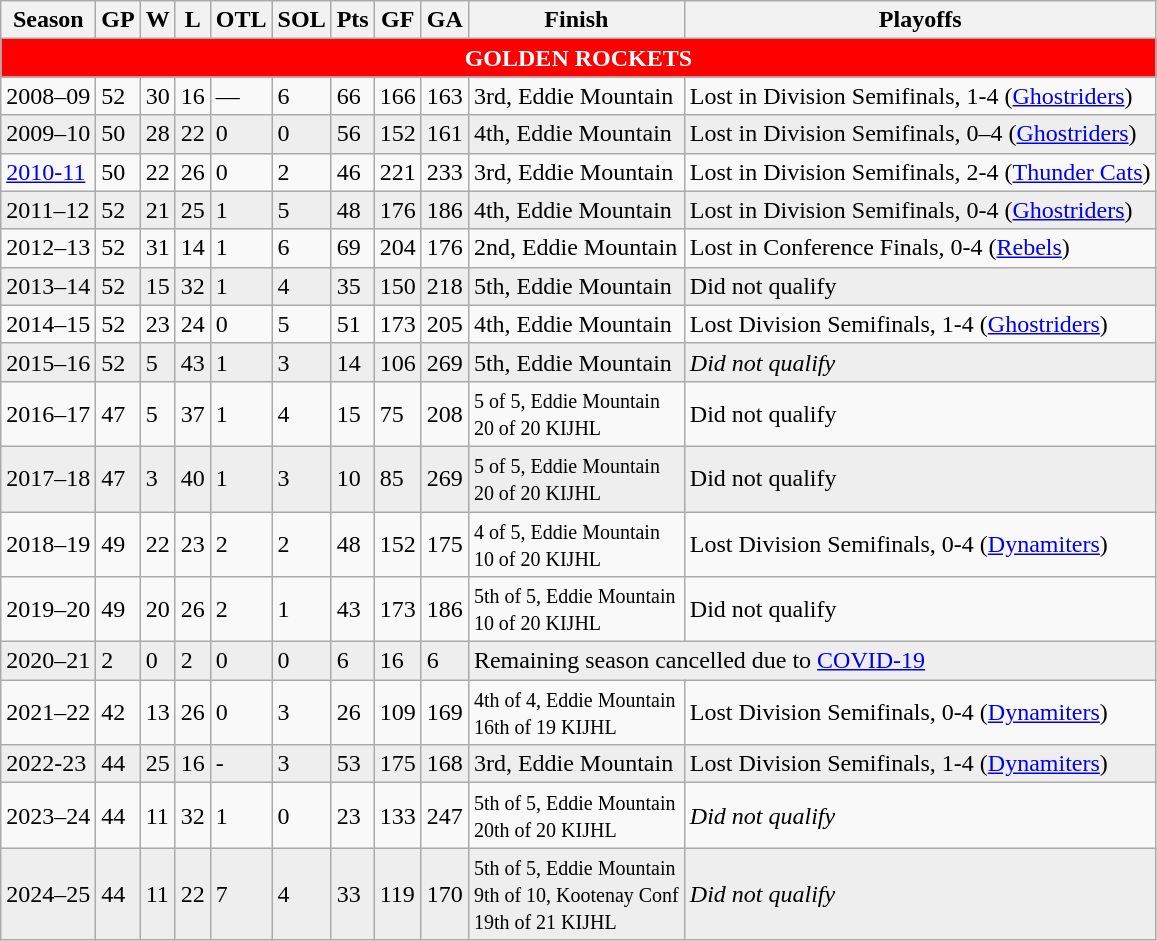<table class="wikitable">
<tr>
<th>Season</th>
<th>GP</th>
<th>W</th>
<th>L</th>
<th>OTL</th>
<th>SOL</th>
<th>Pts</th>
<th>GF</th>
<th>GA</th>
<th>Finish</th>
<th>Playoffs</th>
</tr>
<tr align="center"  bgcolor="red"  style="color:#FFFFFF">
<td colspan=12><strong>GOLDEN ROCKETS</strong></td>
</tr>
<tr>
<td>2008–09</td>
<td>52</td>
<td>30</td>
<td>16</td>
<td>—</td>
<td>6</td>
<td>66</td>
<td>166</td>
<td>163</td>
<td>3rd, Eddie Mountain</td>
<td>Lost in Division Semifinals, 1-4 (<a href='#'>Ghostriders</a>)</td>
</tr>
<tr style="background:#eee;">
<td>2009–10</td>
<td>50</td>
<td>28</td>
<td>22</td>
<td>0</td>
<td>0</td>
<td>56</td>
<td>152</td>
<td>161</td>
<td>4th, Eddie Mountain</td>
<td>Lost in Division Semifinals, 0–4 (<a href='#'>Ghostriders</a>)</td>
</tr>
<tr>
<td><a href='#'>2010-11</a></td>
<td>50</td>
<td>22</td>
<td>26</td>
<td>0</td>
<td>2</td>
<td>46</td>
<td>221</td>
<td>233</td>
<td>3rd, Eddie Mountain</td>
<td>Lost in Division Semifinals, 2-4 (<a href='#'>Thunder Cats</a>)</td>
</tr>
<tr style="background:#eee;">
<td>2011–12</td>
<td>52</td>
<td>21</td>
<td>25</td>
<td>1</td>
<td>5</td>
<td>48</td>
<td>176</td>
<td>186</td>
<td>4th, Eddie Mountain</td>
<td>Lost in Division Semifinals, 0-4 (<a href='#'>Ghostriders</a>)</td>
</tr>
<tr>
<td>2012–13</td>
<td>52</td>
<td>31</td>
<td>14</td>
<td>1</td>
<td>6</td>
<td>69</td>
<td>204</td>
<td>176</td>
<td>2nd, Eddie Mountain</td>
<td>Lost in Conference Finals, 0-4 (<a href='#'>Rebels</a>)</td>
</tr>
<tr style="background:#eee;">
<td>2013–14</td>
<td>52</td>
<td>15</td>
<td>32</td>
<td>1</td>
<td>4</td>
<td>35</td>
<td>150</td>
<td>218</td>
<td>5th, Eddie Mountain</td>
<td>Did not qualify</td>
</tr>
<tr>
<td>2014–15</td>
<td>52</td>
<td>23</td>
<td>24</td>
<td>0</td>
<td>5</td>
<td>51</td>
<td>173</td>
<td>205</td>
<td>4th, Eddie Mountain</td>
<td>Lost Division Semifinals, 1-4 (<a href='#'>Ghostriders</a>)</td>
</tr>
<tr style="background:#eee;">
<td>2015–16</td>
<td>52</td>
<td>5</td>
<td>43</td>
<td>1</td>
<td>3</td>
<td>14</td>
<td>106</td>
<td>269</td>
<td>5th, Eddie Mountain</td>
<td><em>Did not qualify</em></td>
</tr>
<tr>
<td>2016–17</td>
<td>47</td>
<td>5</td>
<td>37</td>
<td>1</td>
<td>4</td>
<td>15</td>
<td>75</td>
<td>208</td>
<td><small>5 of 5, Eddie Mountain<br>20 of 20 KIJHL</small></td>
<td>Did not qualify</td>
</tr>
<tr style="background:#eee;">
<td>2017–18</td>
<td>47</td>
<td>3</td>
<td>40</td>
<td>1</td>
<td>3</td>
<td>10</td>
<td>85</td>
<td>269</td>
<td><small>5 of 5, Eddie Mountain<br>20 of 20 KIJHL</small></td>
<td>Did not qualify</td>
</tr>
<tr>
<td>2018–19</td>
<td>49</td>
<td>22</td>
<td>23</td>
<td>2</td>
<td>2</td>
<td>48</td>
<td>152</td>
<td>175</td>
<td><small>4 of 5, Eddie Mountain<br>10 of 20 KIJHL</small></td>
<td>Lost Division Semifinals, 0-4 (<a href='#'>Dynamiters</a>)</td>
</tr>
<tr>
<td>2019–20</td>
<td>49</td>
<td>20</td>
<td>26</td>
<td>2</td>
<td>1</td>
<td>43</td>
<td>173</td>
<td>186</td>
<td><small>5th of 5, Eddie Mountain<br>10 of 20 KIJHL</small></td>
<td>Did not qualify</td>
</tr>
<tr style="background:#eee;">
<td>2020–21</td>
<td>2</td>
<td>0</td>
<td>2</td>
<td>0</td>
<td>0</td>
<td>6</td>
<td>16</td>
<td>6</td>
<td colspan=2>Remaining season cancelled due to <a href='#'>COVID-19</a></td>
</tr>
<tr>
<td>2021–22</td>
<td>42</td>
<td>13</td>
<td>26</td>
<td>0</td>
<td>3</td>
<td>26</td>
<td>109</td>
<td>169</td>
<td><small>4th of 4, Eddie Mountain<br>16th of 19 KIJHL</small></td>
<td>Lost Division Semifinals, 0-4 (<a href='#'>Dynamiters</a>)</td>
</tr>
<tr style="background:#eee;">
<td>2022-23</td>
<td>44</td>
<td>25</td>
<td>16</td>
<td>-</td>
<td>3</td>
<td>53</td>
<td>175</td>
<td>168</td>
<td>3rd, Eddie Mountain</td>
<td>Lost Division Semifinals, 1-4 (<a href='#'>Dynamiters</a>)</td>
</tr>
<tr>
<td>2023–24</td>
<td>44</td>
<td>11</td>
<td>32</td>
<td>1</td>
<td>0</td>
<td>23</td>
<td>133</td>
<td>247</td>
<td><small>5th of 5, Eddie Mountain<br>20th of 20 KIJHL</small></td>
<td><em>Did not qualify</em></td>
</tr>
<tr style="background:#eee;">
<td>2024–25</td>
<td>44</td>
<td>11</td>
<td>22</td>
<td>7</td>
<td>4</td>
<td>33</td>
<td>119</td>
<td>170</td>
<td><small>5th of 5, Eddie Mountain<br>9th of 10, Kootenay Conf<br>19th of 21 KIJHL</small></td>
<td><em>Did not qualify</em></td>
</tr>
</table>
